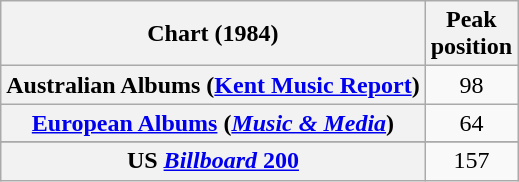<table class="wikitable sortable plainrowheaders" style="text-align:center">
<tr>
<th scope="col">Chart (1984)</th>
<th scope="col">Peak<br>position</th>
</tr>
<tr>
<th scope="row">Australian Albums (<a href='#'>Kent Music Report</a>)</th>
<td>98</td>
</tr>
<tr>
<th scope="row"><a href='#'>European Albums</a> (<em><a href='#'>Music & Media</a></em>)</th>
<td>64</td>
</tr>
<tr>
</tr>
<tr>
</tr>
<tr>
</tr>
<tr>
<th scope="row">US <a href='#'><em>Billboard</em> 200</a></th>
<td>157</td>
</tr>
</table>
